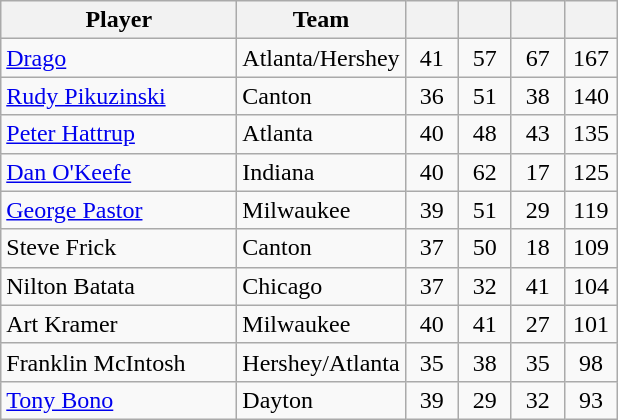<table class="wikitable" style="text-align:center">
<tr>
<th width=150>Player</th>
<th width=100>Team</th>
<th width=28></th>
<th width=28></th>
<th width=28></th>
<th width=28></th>
</tr>
<tr align=center>
<td align=left><a href='#'>Drago</a></td>
<td align=left>Atlanta/Hershey</td>
<td>41</td>
<td>57</td>
<td>67</td>
<td>167</td>
</tr>
<tr align=center>
<td align=left><a href='#'>Rudy Pikuzinski</a></td>
<td align=left>Canton</td>
<td>36</td>
<td>51</td>
<td>38</td>
<td>140</td>
</tr>
<tr align=center>
<td align=left><a href='#'>Peter Hattrup</a></td>
<td align=left>Atlanta</td>
<td>40</td>
<td>48</td>
<td>43</td>
<td>135</td>
</tr>
<tr align=center>
<td align=left><a href='#'>Dan O'Keefe</a></td>
<td align=left>Indiana</td>
<td>40</td>
<td>62</td>
<td>17</td>
<td>125</td>
</tr>
<tr align=center>
<td align=left><a href='#'>George Pastor</a></td>
<td align=left>Milwaukee</td>
<td>39</td>
<td>51</td>
<td>29</td>
<td>119</td>
</tr>
<tr align=center>
<td align=left>Steve Frick</td>
<td align=left>Canton</td>
<td>37</td>
<td>50</td>
<td>18</td>
<td>109</td>
</tr>
<tr align=center>
<td align=left>Nilton Batata</td>
<td align=left>Chicago</td>
<td>37</td>
<td>32</td>
<td>41</td>
<td>104</td>
</tr>
<tr align=center>
<td align=left>Art Kramer</td>
<td align=left>Milwaukee</td>
<td>40</td>
<td>41</td>
<td>27</td>
<td>101</td>
</tr>
<tr align=center>
<td align=left>Franklin McIntosh</td>
<td align=left>Hershey/Atlanta</td>
<td>35</td>
<td>38</td>
<td>35</td>
<td>98</td>
</tr>
<tr align=center>
<td align=left><a href='#'>Tony Bono</a></td>
<td align=left>Dayton</td>
<td>39</td>
<td>29</td>
<td>32</td>
<td>93</td>
</tr>
</table>
